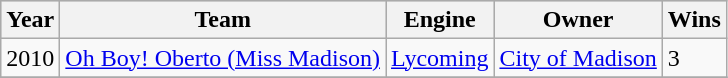<table class="wikitable">
<tr style="background:#CCCCCC;">
<th>Year</th>
<th>Team</th>
<th>Engine</th>
<th>Owner</th>
<th>Wins</th>
</tr>
<tr>
<td>2010</td>
<td><a href='#'>Oh Boy! Oberto (Miss Madison)</a></td>
<td><a href='#'>Lycoming</a></td>
<td><a href='#'>City of Madison</a></td>
<td>3</td>
</tr>
<tr>
</tr>
</table>
